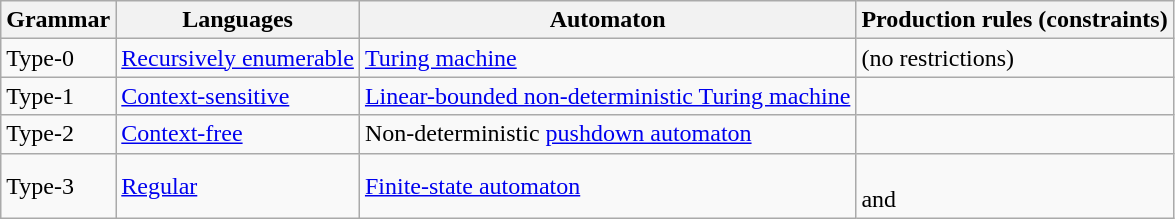<table class="wikitable">
<tr>
<th>Grammar</th>
<th>Languages</th>
<th>Automaton</th>
<th>Production rules (constraints)</th>
</tr>
<tr>
<td>Type-0</td>
<td><a href='#'>Recursively enumerable</a></td>
<td><a href='#'>Turing machine</a></td>
<td> (no restrictions)</td>
</tr>
<tr>
<td>Type-1</td>
<td><a href='#'>Context-sensitive</a></td>
<td><a href='#'>Linear-bounded non-deterministic Turing machine</a></td>
<td></td>
</tr>
<tr>
<td>Type-2</td>
<td><a href='#'>Context-free</a></td>
<td>Non-deterministic <a href='#'>pushdown automaton</a></td>
<td></td>
</tr>
<tr>
<td>Type-3</td>
<td><a href='#'>Regular</a></td>
<td><a href='#'>Finite-state automaton</a></td>
<td><br> and<br></td>
</tr>
</table>
